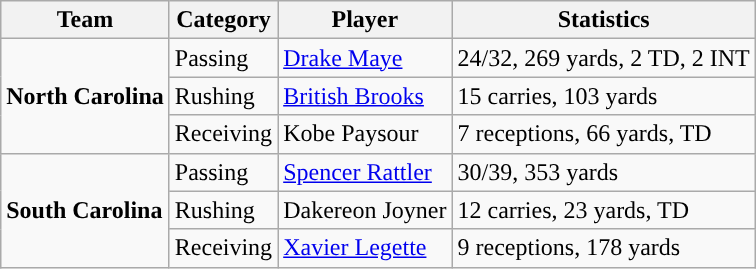<table class="wikitable" style="float: right;">
<tr>
<th>Team</th>
<th>Category</th>
<th>Player</th>
<th>Statistics</th>
</tr>
<tr>
<td rowspan=3><strong>North Carolina</strong></td>
<td>Passing</td>
<td><a href='#'>Drake Maye</a></td>
<td>24/32, 269 yards, 2 TD, 2 INT</td>
</tr>
<tr>
<td>Rushing</td>
<td><a href='#'>British Brooks</a></td>
<td>15 carries, 103 yards</td>
</tr>
<tr>
<td>Receiving</td>
<td>Kobe Paysour</td>
<td>7 receptions, 66 yards, TD</td>
</tr>
<tr>
<td rowspan=3><strong>South Carolina</strong></td>
<td>Passing</td>
<td><a href='#'>Spencer Rattler</a></td>
<td>30/39, 353 yards</td>
</tr>
<tr>
<td>Rushing</td>
<td>Dakereon Joyner</td>
<td>12 carries, 23 yards, TD</td>
</tr>
<tr>
<td>Receiving</td>
<td><a href='#'>Xavier Legette</a></td>
<td>9 receptions, 178 yards</td>
</tr>
</table>
